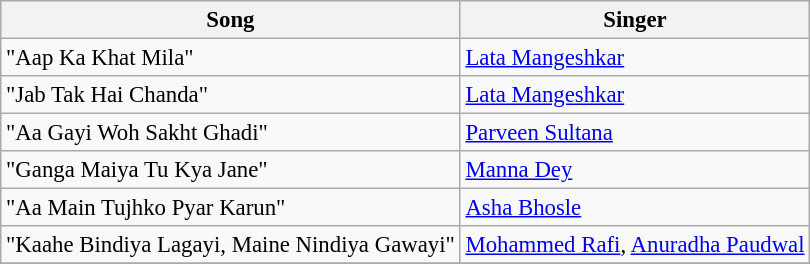<table class="wikitable" style="font-size:95%;">
<tr>
<th>Song</th>
<th>Singer</th>
</tr>
<tr>
<td>"Aap Ka Khat Mila"</td>
<td><a href='#'>Lata Mangeshkar</a></td>
</tr>
<tr>
<td>"Jab Tak Hai Chanda"</td>
<td><a href='#'>Lata Mangeshkar</a></td>
</tr>
<tr>
<td>"Aa Gayi Woh Sakht Ghadi"</td>
<td><a href='#'>Parveen Sultana</a></td>
</tr>
<tr>
<td>"Ganga Maiya Tu Kya Jane"</td>
<td><a href='#'>Manna Dey</a></td>
</tr>
<tr>
<td>"Aa Main Tujhko Pyar Karun"</td>
<td><a href='#'>Asha Bhosle</a></td>
</tr>
<tr>
<td>"Kaahe Bindiya Lagayi, Maine Nindiya Gawayi"</td>
<td><a href='#'>Mohammed Rafi</a>, <a href='#'>Anuradha Paudwal</a></td>
</tr>
<tr>
</tr>
</table>
